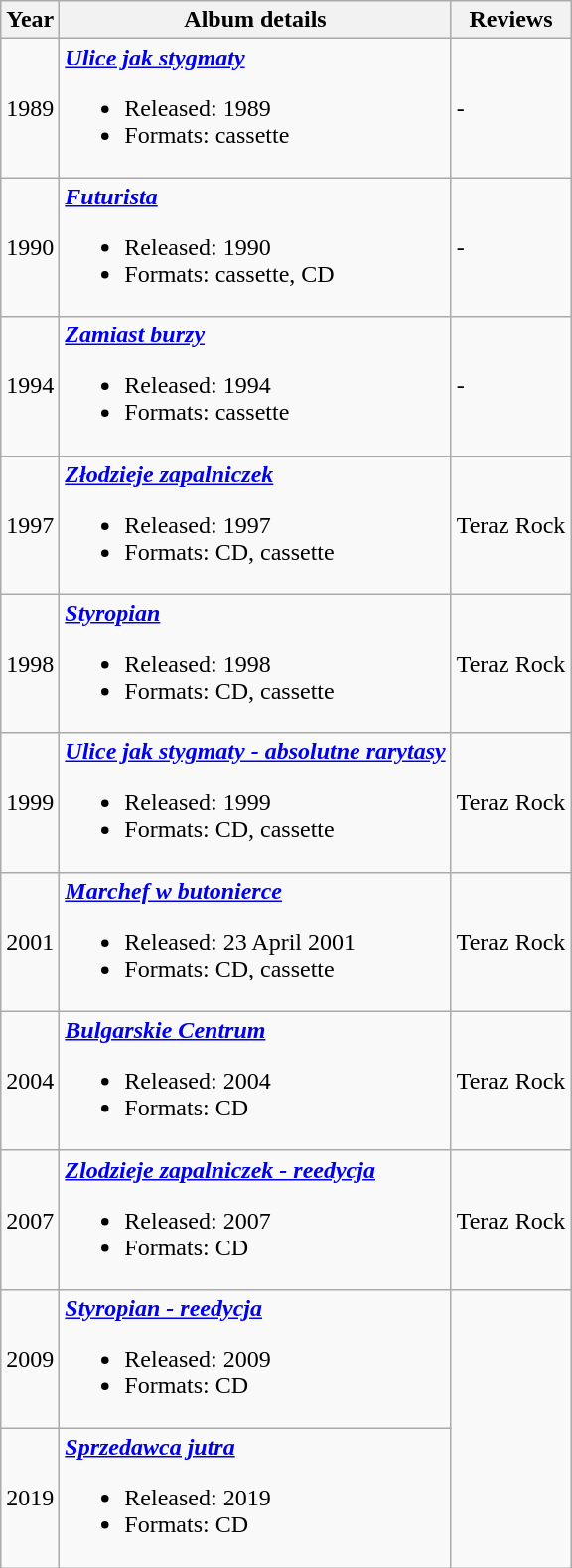<table class="wikitable">
<tr>
<th>Year</th>
<th>Album details</th>
<th>Reviews</th>
</tr>
<tr>
<td>1989</td>
<td><strong><em><a href='#'>Ulice jak stygmaty</a></em></strong><br><ul><li>Released: 1989</li><li>Formats: cassette</li></ul></td>
<td>-</td>
</tr>
<tr>
<td>1990</td>
<td><strong><em><a href='#'>Futurista</a></em></strong><br><ul><li>Released: 1990</li><li>Formats: cassette, CD</li></ul></td>
<td>-</td>
</tr>
<tr>
<td>1994</td>
<td><strong><em><a href='#'>Zamiast burzy</a></em></strong><br><ul><li>Released: 1994</li><li>Formats: cassette</li></ul></td>
<td>-</td>
</tr>
<tr>
<td>1997</td>
<td><strong><em><a href='#'>Złodzieje zapalniczek</a></em></strong><br><ul><li>Released: 1997</li><li>Formats: CD, cassette</li></ul></td>
<td>Teraz Rock  </td>
</tr>
<tr>
<td>1998</td>
<td><strong><em><a href='#'>Styropian</a></em></strong><br><ul><li>Released: 1998</li><li>Formats: CD, cassette</li></ul></td>
<td>Teraz Rock </td>
</tr>
<tr>
<td>1999</td>
<td><strong><em><a href='#'>Ulice jak stygmaty - absolutne rarytasy</a></em></strong><br><ul><li>Released: 1999</li><li>Formats: CD, cassette</li></ul></td>
<td>Teraz Rock  </td>
</tr>
<tr>
<td>2001</td>
<td><strong><em><a href='#'>Marchef w butonierce</a></em></strong><br><ul><li>Released: 23 April 2001</li><li>Formats: CD, cassette</li></ul></td>
<td>Teraz Rock  </td>
</tr>
<tr>
<td>2004</td>
<td><strong><em><a href='#'>Bulgarskie Centrum</a></em></strong><br><ul><li>Released: 2004</li><li>Formats: CD</li></ul></td>
<td>Teraz Rock  </td>
</tr>
<tr>
<td>2007</td>
<td><strong><em><a href='#'>Zlodzieje zapalniczek - reedycja</a></em></strong><br><ul><li>Released: 2007</li><li>Formats: CD</li></ul></td>
<td>Teraz Rock </td>
</tr>
<tr>
<td>2009</td>
<td><strong><em><a href='#'>Styropian - reedycja</a></em></strong><br><ul><li>Released: 2009</li><li>Formats: CD</li></ul></td>
</tr>
<tr>
<td>2019</td>
<td><strong><em><a href='#'>Sprzedawca jutra</a></em></strong><br><ul><li>Released: 2019</li><li>Formats: CD</li></ul></td>
</tr>
</table>
